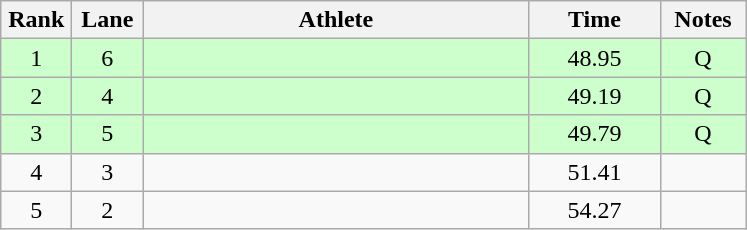<table class="wikitable sortable" style="text-align:center">
<tr>
<th width=40>Rank</th>
<th width=40>Lane</th>
<th width=250>Athlete</th>
<th width=80>Time</th>
<th width=50>Notes</th>
</tr>
<tr style="background:#cfc;">
<td>1</td>
<td>6</td>
<td align=left></td>
<td>48.95</td>
<td>Q</td>
</tr>
<tr style="background:#cfc;">
<td>2</td>
<td>4</td>
<td align=left></td>
<td>49.19</td>
<td>Q</td>
</tr>
<tr style="background:#cfc;">
<td>3</td>
<td>5</td>
<td align=left></td>
<td>49.79</td>
<td>Q</td>
</tr>
<tr>
<td>4</td>
<td>3</td>
<td align=left></td>
<td>51.41</td>
<td></td>
</tr>
<tr>
<td>5</td>
<td>2</td>
<td align=left></td>
<td>54.27</td>
<td></td>
</tr>
</table>
